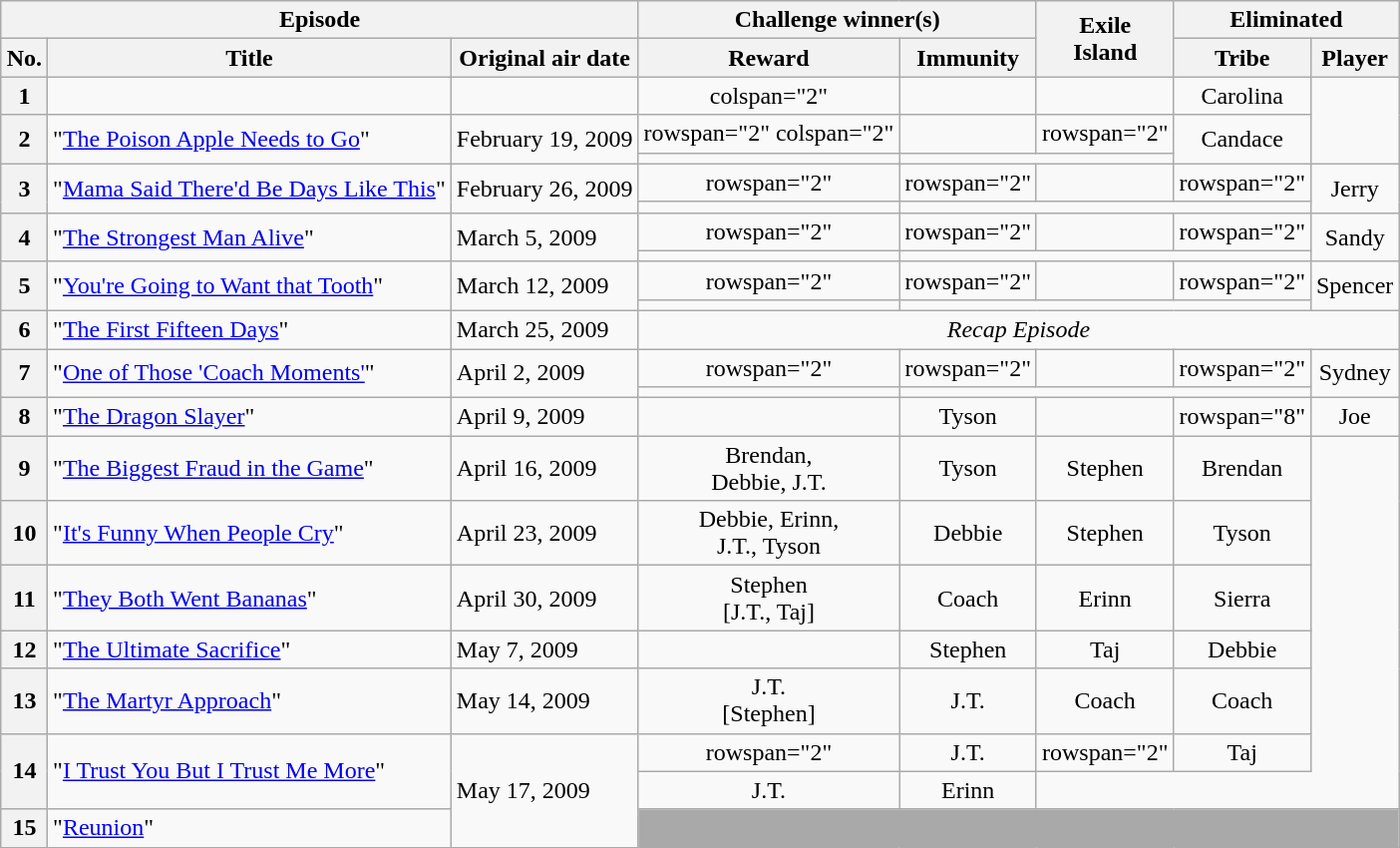<table class="wikitable" style="margin:auto; text-align:center">
<tr>
<th scope="col" colspan="3">Episode</th>
<th scope="col" colspan="2">Challenge winner(s)</th>
<th scope="col" rowspan="2">Exile<br>Island</th>
<th colspan="2">Eliminated</th>
</tr>
<tr>
<th scope="col">No.</th>
<th scope="col">Title</th>
<th scope="col">Original air date</th>
<th scope="col">Reward</th>
<th scope="col">Immunity</th>
<th scope="col">Tribe</th>
<th scope="col">Player</th>
</tr>
<tr>
<th>1</th>
<td align="left"></td>
<td align="left"></td>
<td>colspan="2" </td>
<td></td>
<td></td>
<td>Carolina</td>
</tr>
<tr>
<th rowspan="2">2</th>
<td align="left" rowspan="2">"<a href='#'>The Poison Apple Needs to Go</a>"</td>
<td align="left" rowspan="2">February 19, 2009</td>
<td>rowspan="2" colspan="2" </td>
<td></td>
<td>rowspan="2" </td>
<td rowspan="2">Candace</td>
</tr>
<tr>
<td></td>
</tr>
<tr>
<th rowspan="2">3</th>
<td rowspan="2" align="left">"<a href='#'>Mama Said There'd Be Days Like This</a>"</td>
<td rowspan="2" align="left">February 26, 2009</td>
<td>rowspan="2" </td>
<td>rowspan="2" </td>
<td></td>
<td>rowspan="2" </td>
<td rowspan="2">Jerry</td>
</tr>
<tr>
<td></td>
</tr>
<tr>
<th rowspan="2">4</th>
<td rowspan="2" align="left">"<a href='#'>The Strongest Man Alive</a>"</td>
<td rowspan="2" align="left">March 5, 2009</td>
<td>rowspan="2" </td>
<td>rowspan="2" </td>
<td></td>
<td>rowspan="2" </td>
<td rowspan="2">Sandy</td>
</tr>
<tr>
<td></td>
</tr>
<tr>
<th rowspan="2">5</th>
<td rowspan="2" align="left">"<a href='#'>You're Going to Want that Tooth</a>"</td>
<td rowspan="2" align="left">March 12, 2009</td>
<td>rowspan="2" </td>
<td>rowspan="2" </td>
<td></td>
<td>rowspan="2" </td>
<td rowspan="2">Spencer</td>
</tr>
<tr>
<td></td>
</tr>
<tr>
<th>6</th>
<td align="left">"<a href='#'>The First Fifteen Days</a>"</td>
<td align="left">March 25, 2009</td>
<td colspan="5"><em>Recap Episode</em></td>
</tr>
<tr>
<th rowspan="2">7</th>
<td rowspan="2" align="left">"<a href='#'>One of Those 'Coach Moments'</a>"</td>
<td rowspan="2" align="left">April 2, 2009</td>
<td>rowspan="2" </td>
<td>rowspan="2" </td>
<td></td>
<td>rowspan="2" </td>
<td rowspan="2">Sydney</td>
</tr>
<tr>
<td></td>
</tr>
<tr>
<th>8</th>
<td align="left">"<a href='#'>The Dragon Slayer</a>"</td>
<td align="left">April 9, 2009</td>
<td></td>
<td>Tyson</td>
<td></td>
<td>rowspan="8" </td>
<td>Joe</td>
</tr>
<tr>
<th>9</th>
<td align="left">"<a href='#'>The Biggest Fraud in the Game</a>"</td>
<td align="left">April 16, 2009</td>
<td>Brendan,<br>Debbie, J.T.</td>
<td>Tyson</td>
<td>Stephen</td>
<td>Brendan</td>
</tr>
<tr>
<th>10</th>
<td align="left">"<a href='#'>It's Funny When People Cry</a>"</td>
<td align="left">April 23, 2009</td>
<td>Debbie, Erinn,<br>J.T., Tyson</td>
<td>Debbie</td>
<td>Stephen</td>
<td>Tyson</td>
</tr>
<tr>
<th>11</th>
<td align="left">"<a href='#'>They Both Went Bananas</a>"</td>
<td align="left">April 30, 2009</td>
<td>Stephen<br>[J.T., Taj]</td>
<td>Coach</td>
<td>Erinn</td>
<td>Sierra</td>
</tr>
<tr>
<th>12</th>
<td align="left">"<a href='#'>The Ultimate Sacrifice</a>"</td>
<td align="left">May 7, 2009</td>
<td></td>
<td>Stephen</td>
<td>Taj</td>
<td>Debbie</td>
</tr>
<tr>
<th>13</th>
<td align="left">"<a href='#'>The Martyr Approach</a>"</td>
<td align="left">May 14, 2009</td>
<td>J.T.<br>[Stephen]</td>
<td>J.T.</td>
<td>Coach</td>
<td>Coach</td>
</tr>
<tr>
<th rowspan="2">14</th>
<td align="left" rowspan="2">"<a href='#'>I Trust You But I Trust Me More</a>"</td>
<td rowspan="3" align="left">May 17, 2009</td>
<td>rowspan="2" </td>
<td>J.T.</td>
<td>rowspan="2" </td>
<td>Taj</td>
</tr>
<tr>
<td>J.T.</td>
<td>Erinn</td>
</tr>
<tr>
<th>15</th>
<td align="left">"<a href='#'>Reunion</a>"</td>
<td colspan="5" bgcolor="darkgray"></td>
</tr>
</table>
